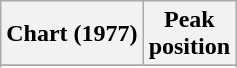<table class="wikitable sortable plainrowheaders" style="text-align:center">
<tr>
<th scope="col">Chart (1977)</th>
<th scope="col">Peak<br> position</th>
</tr>
<tr>
</tr>
<tr>
</tr>
</table>
